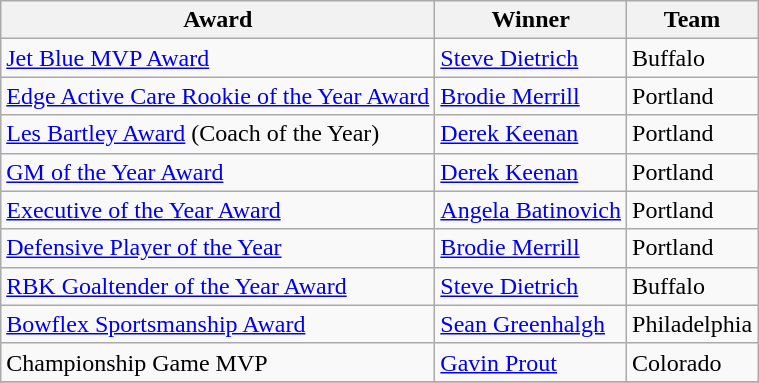<table class="wikitable">
<tr>
<th>Award</th>
<th>Winner</th>
<th>Team</th>
</tr>
<tr>
<td><a href='#'>Jet Blue MVP Award</a></td>
<td><a href='#'>Steve Dietrich</a></td>
<td>Buffalo</td>
</tr>
<tr>
<td><a href='#'>Edge Active Care Rookie of the Year Award</a></td>
<td><a href='#'>Brodie Merrill</a></td>
<td>Portland</td>
</tr>
<tr>
<td><a href='#'>Les Bartley Award</a> (Coach of the Year)</td>
<td><a href='#'>Derek Keenan</a></td>
<td>Portland</td>
</tr>
<tr>
<td><a href='#'>GM of the Year Award</a></td>
<td><a href='#'>Derek Keenan</a></td>
<td>Portland</td>
</tr>
<tr>
<td><a href='#'>Executive of the Year Award</a></td>
<td><a href='#'>Angela Batinovich</a></td>
<td>Portland</td>
</tr>
<tr>
<td><a href='#'>Defensive Player of the Year</a></td>
<td><a href='#'>Brodie Merrill</a></td>
<td>Portland</td>
</tr>
<tr>
<td><a href='#'>RBK Goaltender of the Year Award</a></td>
<td><a href='#'>Steve Dietrich</a></td>
<td>Buffalo</td>
</tr>
<tr>
<td><a href='#'>Bowflex Sportsmanship Award</a></td>
<td><a href='#'>Sean Greenhalgh</a></td>
<td>Philadelphia</td>
</tr>
<tr>
<td>Championship Game MVP</td>
<td><a href='#'>Gavin Prout</a></td>
<td>Colorado</td>
</tr>
<tr>
</tr>
</table>
